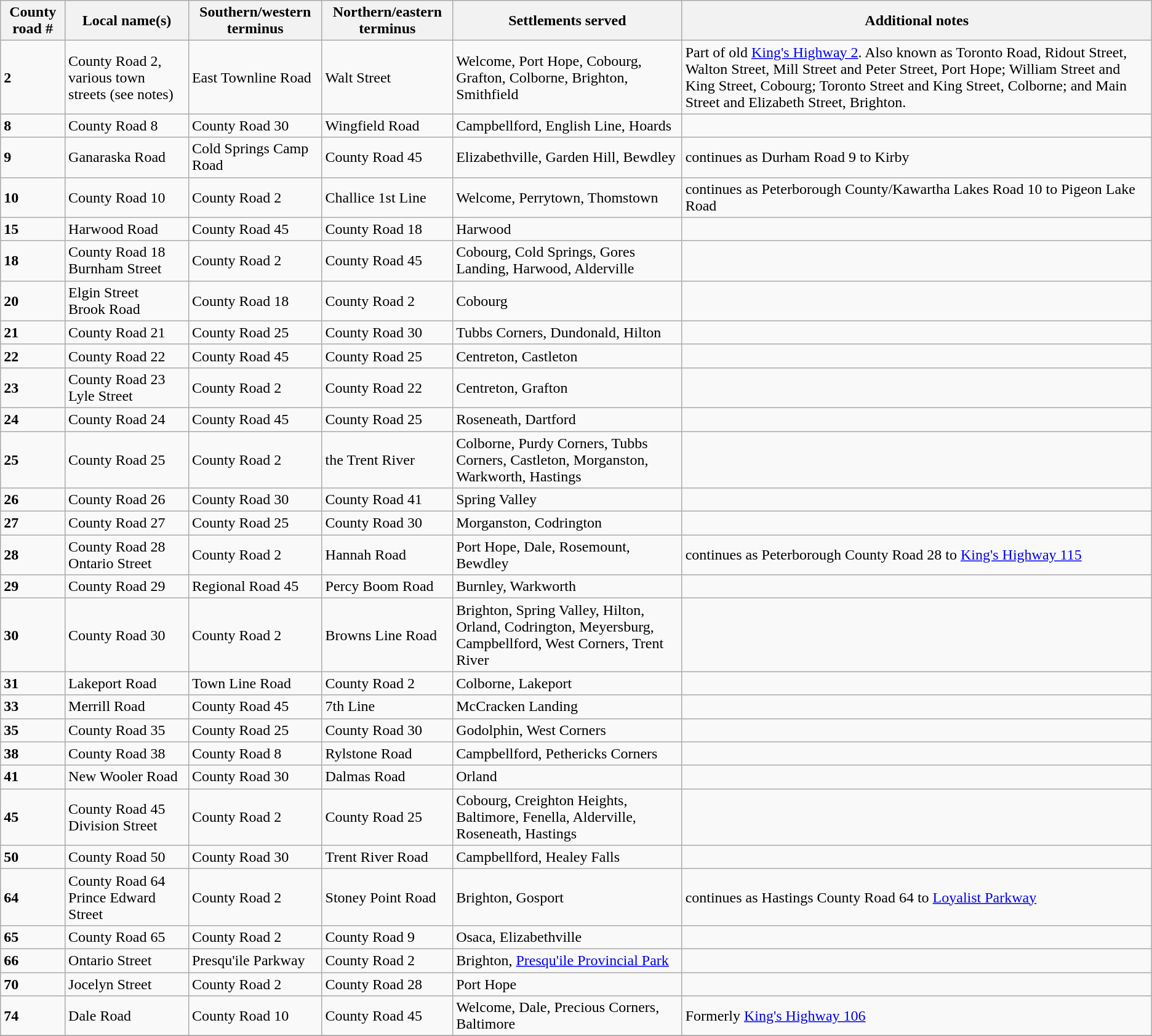<table class="wikitable">
<tr>
<th>County road #</th>
<th>Local name(s)</th>
<th>Southern/western terminus</th>
<th>Northern/eastern terminus</th>
<th>Settlements served</th>
<th>Additional notes</th>
</tr>
<tr>
<td> <strong>2</strong></td>
<td>County Road 2, various town streets (see notes)</td>
<td>East Townline Road</td>
<td>Walt Street</td>
<td>Welcome, Port Hope, Cobourg, Grafton, Colborne, Brighton, Smithfield</td>
<td>Part of old <a href='#'>King's Highway 2</a>.  Also known as Toronto Road, Ridout Street, Walton Street, Mill Street and Peter Street, Port Hope; William Street and King Street, Cobourg; Toronto Street and King Street, Colborne; and Main Street and Elizabeth Street, Brighton.</td>
</tr>
<tr>
<td> <strong>8</strong></td>
<td>County Road 8</td>
<td>County Road 30</td>
<td>Wingfield Road</td>
<td>Campbellford, English Line, Hoards</td>
<td></td>
</tr>
<tr>
<td> <strong>9</strong></td>
<td>Ganaraska Road</td>
<td>Cold Springs Camp Road</td>
<td>County Road 45</td>
<td>Elizabethville, Garden Hill, Bewdley</td>
<td>continues as Durham Road 9 to Kirby</td>
</tr>
<tr>
<td> <strong>10</strong></td>
<td>County Road 10</td>
<td>County Road 2</td>
<td>Challice 1st Line</td>
<td>Welcome, Perrytown, Thomstown</td>
<td>continues as Peterborough County/Kawartha Lakes Road 10 to Pigeon Lake Road</td>
</tr>
<tr>
<td> <strong>15</strong></td>
<td>Harwood Road</td>
<td>County Road 45</td>
<td>County Road 18</td>
<td>Harwood</td>
<td></td>
</tr>
<tr>
<td> <strong>18</strong></td>
<td>County Road 18<br>Burnham Street</td>
<td>County Road 2</td>
<td>County Road 45</td>
<td>Cobourg, Cold Springs, Gores Landing, Harwood, Alderville</td>
<td></td>
</tr>
<tr>
<td> <strong>20</strong></td>
<td>Elgin Street<br>Brook Road</td>
<td>County Road 18</td>
<td>County Road 2</td>
<td>Cobourg</td>
<td></td>
</tr>
<tr>
<td> <strong>21</strong></td>
<td>County Road 21</td>
<td>County Road 25</td>
<td>County Road 30</td>
<td>Tubbs Corners, Dundonald, Hilton</td>
<td></td>
</tr>
<tr>
<td> <strong>22</strong></td>
<td>County Road 22</td>
<td>County Road 45</td>
<td>County Road 25</td>
<td>Centreton, Castleton</td>
<td></td>
</tr>
<tr>
<td> <strong>23</strong></td>
<td>County Road 23<br>Lyle Street</td>
<td>County Road 2</td>
<td>County Road 22</td>
<td>Centreton, Grafton</td>
<td></td>
</tr>
<tr>
<td> <strong>24</strong></td>
<td>County Road 24</td>
<td>County Road 45</td>
<td>County Road 25</td>
<td>Roseneath, Dartford</td>
<td></td>
</tr>
<tr>
<td> <strong>25</strong></td>
<td>County Road 25</td>
<td>County Road 2</td>
<td>the Trent River</td>
<td>Colborne, Purdy Corners, Tubbs Corners, Castleton, Morganston, Warkworth, Hastings</td>
<td></td>
</tr>
<tr>
<td> <strong>26</strong></td>
<td>County Road 26</td>
<td>County Road 30</td>
<td>County Road 41</td>
<td>Spring Valley</td>
<td></td>
</tr>
<tr>
<td> <strong>27</strong></td>
<td>County Road 27</td>
<td>County Road 25</td>
<td>County Road 30</td>
<td>Morganston, Codrington</td>
<td></td>
</tr>
<tr>
<td> <strong>28</strong></td>
<td>County Road 28<br>Ontario Street</td>
<td>County Road 2</td>
<td>Hannah Road</td>
<td>Port Hope, Dale, Rosemount, Bewdley</td>
<td>continues as Peterborough County Road 28 to <a href='#'>King's Highway 115</a></td>
</tr>
<tr>
<td> <strong>29</strong></td>
<td>County Road 29</td>
<td>Regional Road 45</td>
<td>Percy Boom Road</td>
<td>Burnley, Warkworth</td>
<td></td>
</tr>
<tr>
<td> <strong>30</strong></td>
<td>County Road 30</td>
<td>County Road 2</td>
<td>Browns Line Road</td>
<td>Brighton, Spring Valley, Hilton, Orland, Codrington, Meyersburg, Campbellford, West Corners, Trent River</td>
<td></td>
</tr>
<tr>
<td> <strong>31</strong></td>
<td>Lakeport Road</td>
<td>Town Line Road</td>
<td>County Road 2</td>
<td>Colborne, Lakeport</td>
<td></td>
</tr>
<tr>
<td> <strong>33</strong></td>
<td>Merrill Road</td>
<td>County Road 45</td>
<td>7th Line</td>
<td>McCracken Landing</td>
<td></td>
</tr>
<tr>
<td> <strong>35</strong></td>
<td>County Road 35</td>
<td>County Road 25</td>
<td>County Road 30</td>
<td>Godolphin, West Corners</td>
<td></td>
</tr>
<tr>
<td> <strong>38</strong></td>
<td>County Road 38</td>
<td>County Road 8</td>
<td>Rylstone Road</td>
<td>Campbellford, Pethericks Corners</td>
<td></td>
</tr>
<tr>
<td> <strong>41</strong></td>
<td>New Wooler Road</td>
<td>County Road 30</td>
<td>Dalmas Road</td>
<td>Orland</td>
<td></td>
</tr>
<tr>
<td> <strong>45</strong></td>
<td>County Road 45<br>Division Street</td>
<td>County Road 2</td>
<td>County Road 25</td>
<td>Cobourg, Creighton Heights, Baltimore, Fenella, Alderville, Roseneath, Hastings</td>
<td></td>
</tr>
<tr>
<td> <strong>50</strong></td>
<td>County Road 50</td>
<td>County Road 30</td>
<td>Trent River Road</td>
<td>Campbellford, Healey Falls</td>
<td></td>
</tr>
<tr>
<td> <strong>64</strong></td>
<td>County Road 64<br>Prince Edward Street</td>
<td>County Road 2</td>
<td>Stoney Point Road</td>
<td>Brighton, Gosport</td>
<td>continues as Hastings County Road 64 to <a href='#'>Loyalist Parkway</a></td>
</tr>
<tr>
<td> <strong>65</strong></td>
<td>County Road 65</td>
<td>County Road 2</td>
<td>County Road 9</td>
<td>Osaca, Elizabethville</td>
<td></td>
</tr>
<tr>
<td> <strong>66</strong></td>
<td>Ontario Street</td>
<td>Presqu'ile Parkway</td>
<td>County Road 2</td>
<td>Brighton, <a href='#'>Presqu'ile Provincial Park</a></td>
<td></td>
</tr>
<tr>
<td> <strong>70</strong></td>
<td>Jocelyn Street</td>
<td>County Road 2</td>
<td>County Road 28</td>
<td>Port Hope</td>
<td></td>
</tr>
<tr>
<td> <strong>74</strong></td>
<td>Dale Road</td>
<td>County Road 10</td>
<td>County Road 45</td>
<td>Welcome, Dale, Precious Corners, Baltimore</td>
<td>Formerly <a href='#'>King's Highway 106</a></td>
</tr>
<tr>
</tr>
</table>
